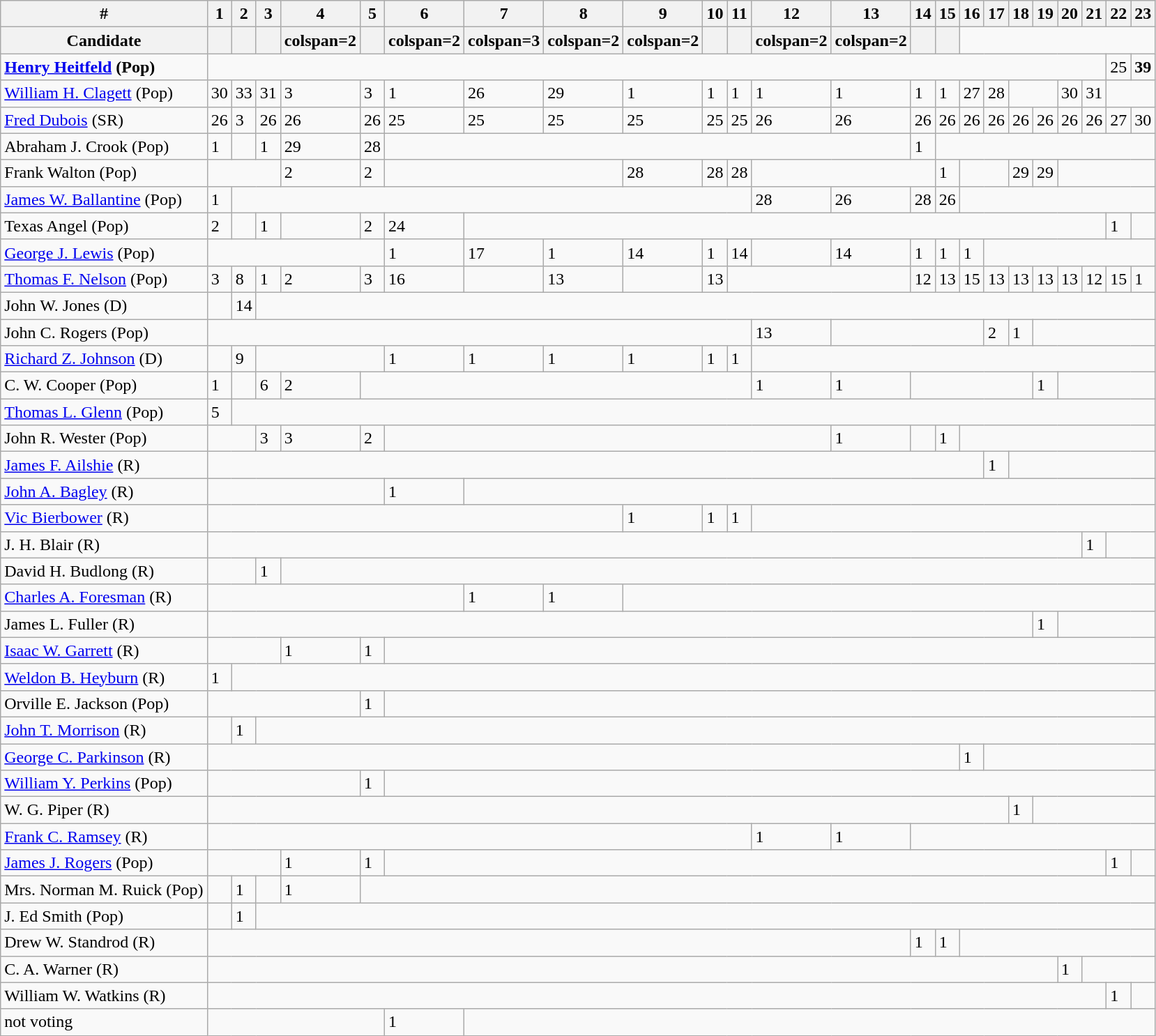<table class="wikitable sortable" border=1 style="border-collapse: collapse;">
<tr>
<th>#</th>
<th>1</th>
<th>2</th>
<th>3</th>
<th>4</th>
<th>5</th>
<th>6</th>
<th>7</th>
<th>8</th>
<th>9</th>
<th>10</th>
<th>11</th>
<th>12</th>
<th>13</th>
<th>14</th>
<th>15</th>
<th>16</th>
<th>17</th>
<th>18</th>
<th>19</th>
<th>20</th>
<th>21</th>
<th>22</th>
<th>23</th>
</tr>
<tr>
<th>Candidate</th>
<th></th>
<th></th>
<th></th>
<th>colspan=2 </th>
<th></th>
<th>colspan=2 </th>
<th>colspan=3 </th>
<th>colspan=2 </th>
<th>colspan=2 </th>
<th></th>
<th></th>
<th>colspan=2 </th>
<th>colspan=2 </th>
<th></th>
<th></th>
</tr>
<tr>
<td><strong><a href='#'>Henry Heitfeld</a> (Pop)</strong></td>
<td colspan=21></td>
<td>25</td>
<td><strong>39</strong></td>
</tr>
<tr>
<td><a href='#'>William H. Clagett</a> (Pop)</td>
<td>30</td>
<td>33</td>
<td>31</td>
<td>3</td>
<td>3</td>
<td>1</td>
<td>26</td>
<td>29</td>
<td>1</td>
<td>1</td>
<td>1</td>
<td>1</td>
<td>1</td>
<td>1</td>
<td>1</td>
<td>27</td>
<td>28</td>
<td colspan=2></td>
<td>30</td>
<td>31</td>
<td colspan=2></td>
</tr>
<tr>
<td><a href='#'>Fred Dubois</a> (SR)</td>
<td>26</td>
<td>3</td>
<td>26</td>
<td>26</td>
<td>26</td>
<td>25</td>
<td>25</td>
<td>25</td>
<td>25</td>
<td>25</td>
<td>25</td>
<td>26</td>
<td>26</td>
<td>26</td>
<td>26</td>
<td>26</td>
<td>26</td>
<td>26</td>
<td>26</td>
<td>26</td>
<td>26</td>
<td>27</td>
<td>30</td>
</tr>
<tr>
<td>Abraham J. Crook (Pop)</td>
<td>1</td>
<td></td>
<td>1</td>
<td>29</td>
<td>28</td>
<td colspan=8></td>
<td>1</td>
<td colspan=9></td>
</tr>
<tr>
<td>Frank Walton (Pop)</td>
<td colspan=3></td>
<td>2</td>
<td>2</td>
<td colspan=3></td>
<td>28</td>
<td>28</td>
<td>28</td>
<td colspan=3></td>
<td>1</td>
<td colspan=2></td>
<td>29</td>
<td>29</td>
<td colspan=4></td>
</tr>
<tr>
<td><a href='#'>James W. Ballantine</a> (Pop)</td>
<td>1</td>
<td colspan=10></td>
<td>28</td>
<td>26</td>
<td>28</td>
<td>26</td>
<td colspan=8></td>
</tr>
<tr>
<td>Texas Angel (Pop)</td>
<td>2</td>
<td></td>
<td>1</td>
<td></td>
<td>2</td>
<td>24</td>
<td colspan=15></td>
<td>1</td>
<td></td>
</tr>
<tr>
<td><a href='#'>George J. Lewis</a> (Pop)</td>
<td colspan=5></td>
<td>1</td>
<td>17</td>
<td>1</td>
<td>14</td>
<td>1</td>
<td>14</td>
<td></td>
<td>14</td>
<td>1</td>
<td>1</td>
<td>1</td>
<td colspan=7></td>
</tr>
<tr>
<td><a href='#'>Thomas F. Nelson</a> (Pop)</td>
<td>3</td>
<td>8</td>
<td>1</td>
<td>2</td>
<td>3</td>
<td>16</td>
<td></td>
<td>13</td>
<td></td>
<td>13</td>
<td colspan=3></td>
<td>12</td>
<td>13</td>
<td>15</td>
<td>13</td>
<td>13</td>
<td>13</td>
<td>13</td>
<td>12</td>
<td>15</td>
<td>1</td>
</tr>
<tr>
<td>John W. Jones (D)</td>
<td></td>
<td>14</td>
<td colspan=21></td>
</tr>
<tr>
<td>John C. Rogers (Pop)</td>
<td colspan=11></td>
<td>13</td>
<td colspan=4></td>
<td>2</td>
<td>1</td>
<td colspan=5></td>
</tr>
<tr>
<td><a href='#'>Richard Z. Johnson</a> (D)</td>
<td></td>
<td>9</td>
<td colspan=3></td>
<td>1</td>
<td>1</td>
<td>1</td>
<td>1</td>
<td>1</td>
<td>1</td>
<td colspan=12></td>
</tr>
<tr>
<td>C. W. Cooper (Pop)</td>
<td>1</td>
<td></td>
<td>6</td>
<td>2</td>
<td colspan=7></td>
<td>1</td>
<td>1</td>
<td colspan=5></td>
<td>1</td>
<td colspan=4></td>
</tr>
<tr>
<td><a href='#'>Thomas L. Glenn</a> (Pop)</td>
<td>5</td>
<td colspan=22></td>
</tr>
<tr>
<td>John R. Wester (Pop)</td>
<td colspan=2></td>
<td>3</td>
<td>3</td>
<td>2</td>
<td colspan=7></td>
<td>1</td>
<td></td>
<td>1</td>
<td colspan=8></td>
</tr>
<tr>
<td><a href='#'>James F. Ailshie</a> (R)</td>
<td colspan=16></td>
<td>1</td>
<td colspan=6></td>
</tr>
<tr>
<td><a href='#'>John A. Bagley</a> (R)</td>
<td colspan=5></td>
<td>1</td>
<td colspan=17></td>
</tr>
<tr>
<td><a href='#'>Vic Bierbower</a> (R)</td>
<td colspan=8></td>
<td>1</td>
<td>1</td>
<td>1</td>
<td colspan=12></td>
</tr>
<tr>
<td>J. H. Blair (R)</td>
<td colspan=20></td>
<td>1</td>
<td colspan=2></td>
</tr>
<tr>
<td>David H. Budlong (R)</td>
<td colspan=2></td>
<td>1</td>
<td colspan=20></td>
</tr>
<tr>
<td><a href='#'>Charles A. Foresman</a> (R)</td>
<td colspan=6></td>
<td>1</td>
<td>1</td>
<td colspan=15></td>
</tr>
<tr>
<td>James L. Fuller (R)</td>
<td colspan=18></td>
<td>1</td>
<td colspan=4></td>
</tr>
<tr>
<td><a href='#'>Isaac W. Garrett</a> (R)</td>
<td colspan=3></td>
<td>1</td>
<td>1</td>
<td colspan=18></td>
</tr>
<tr>
<td><a href='#'>Weldon B. Heyburn</a> (R)</td>
<td>1</td>
<td colspan=22></td>
</tr>
<tr>
<td>Orville E. Jackson (Pop)</td>
<td colspan=4></td>
<td>1</td>
<td colspan=18></td>
</tr>
<tr>
<td><a href='#'>John T. Morrison</a> (R)</td>
<td></td>
<td>1</td>
<td colspan=21></td>
</tr>
<tr>
<td><a href='#'>George C. Parkinson</a> (R)</td>
<td colspan=15></td>
<td>1</td>
<td colspan=7></td>
</tr>
<tr>
<td><a href='#'>William Y. Perkins</a> (Pop)</td>
<td colspan=4></td>
<td>1</td>
<td colspan=18></td>
</tr>
<tr>
<td>W. G. Piper (R)</td>
<td colspan=17></td>
<td>1</td>
<td colspan=5></td>
</tr>
<tr>
<td><a href='#'>Frank C. Ramsey</a> (R)</td>
<td colspan=11></td>
<td>1</td>
<td>1</td>
<td colspan=10></td>
</tr>
<tr>
<td><a href='#'>James J. Rogers</a> (Pop)</td>
<td colspan=3></td>
<td>1</td>
<td>1</td>
<td colspan=16></td>
<td>1</td>
<td></td>
</tr>
<tr>
<td>Mrs. Norman M. Ruick (Pop)</td>
<td></td>
<td>1</td>
<td></td>
<td>1</td>
<td colspan=19></td>
</tr>
<tr>
<td>J. Ed Smith (Pop)</td>
<td></td>
<td>1</td>
<td colspan=21></td>
</tr>
<tr>
<td>Drew W. Standrod (R)</td>
<td colspan=13></td>
<td>1</td>
<td>1</td>
<td colspan=8></td>
</tr>
<tr>
<td>C. A. Warner (R)</td>
<td colspan=19></td>
<td>1</td>
<td colspan=3></td>
</tr>
<tr>
<td>William W. Watkins (R)</td>
<td colspan=21></td>
<td>1</td>
<td></td>
</tr>
<tr>
<td>not voting</td>
<td colspan=5></td>
<td>1</td>
<td colspan=17></td>
</tr>
</table>
